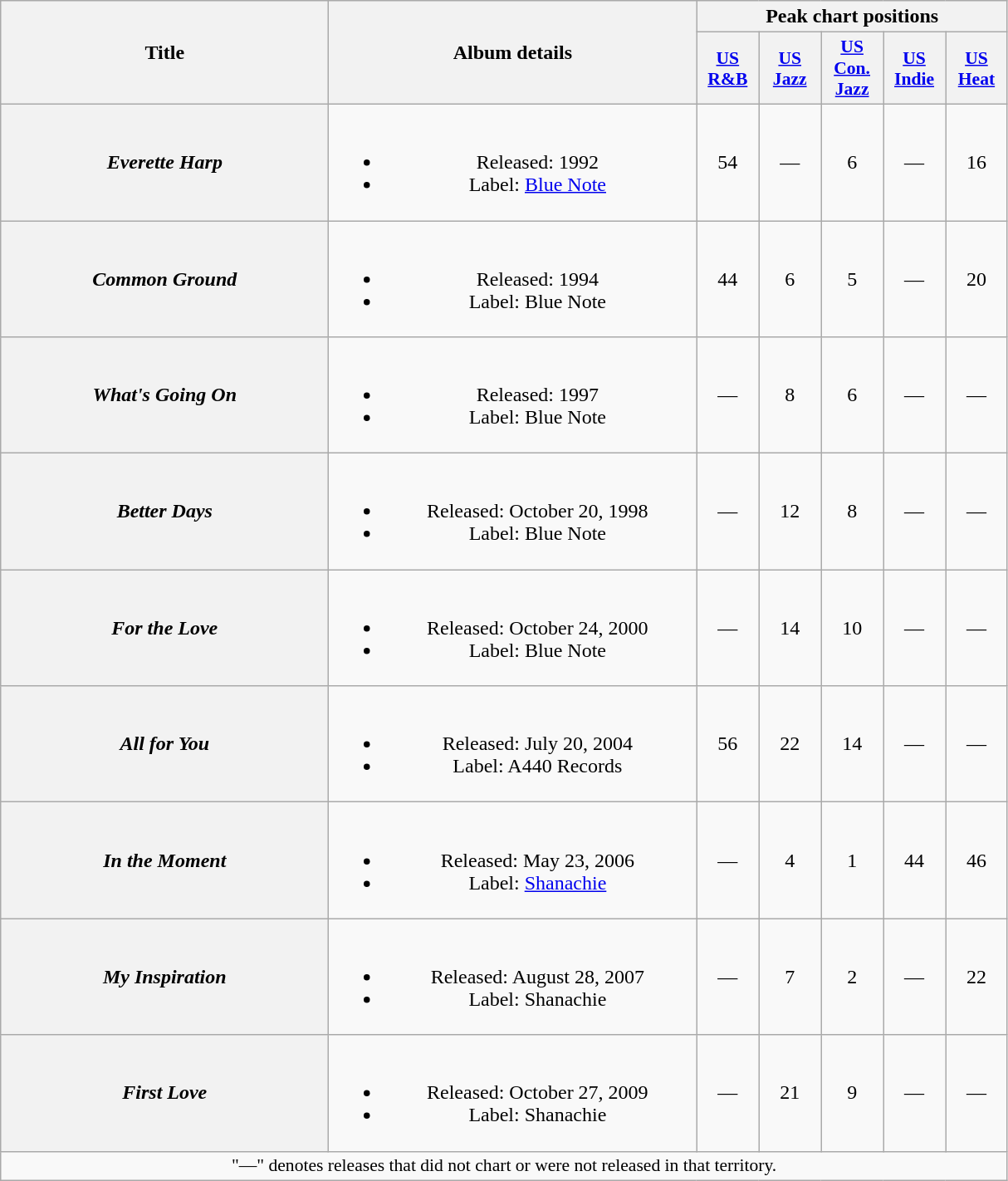<table class="wikitable plainrowheaders" style="text-align:center;" border="1">
<tr>
<th rowspan="2" scope="col" style="width:16em;">Title</th>
<th rowspan="2" scope="col" style="width:18em;">Album details</th>
<th colspan="5" scope="col">Peak chart positions</th>
</tr>
<tr>
<th scope="col" style="width:3em;font-size:90%;"><a href='#'>US R&B</a><br></th>
<th scope="col" style="width:3em;font-size:90%;"><a href='#'>US Jazz</a><br></th>
<th scope="col" style="width:3em;font-size:90%;"><a href='#'>US Con. Jazz</a><br></th>
<th scope="col" style="width:3em;font-size:90%;"><a href='#'>US Indie</a><br></th>
<th scope="col" style="width:3em;font-size:90%;"><a href='#'>US Heat</a><br></th>
</tr>
<tr>
<th scope="row"><em>Everette Harp</em></th>
<td><br><ul><li>Released: 1992</li><li>Label: <a href='#'>Blue Note</a></li></ul></td>
<td>54</td>
<td>—</td>
<td>6</td>
<td>—</td>
<td>16</td>
</tr>
<tr>
<th scope="row"><em>Common Ground</em></th>
<td><br><ul><li>Released: 1994</li><li>Label: Blue Note</li></ul></td>
<td>44</td>
<td>6</td>
<td>5</td>
<td>—</td>
<td>20</td>
</tr>
<tr>
<th scope="row"><em>What's Going On</em></th>
<td><br><ul><li>Released: 1997</li><li>Label: Blue Note</li></ul></td>
<td>—</td>
<td>8</td>
<td>6</td>
<td>—</td>
<td>—</td>
</tr>
<tr>
<th scope="row"><em>Better Days</em></th>
<td><br><ul><li>Released: October 20, 1998</li><li>Label: Blue Note</li></ul></td>
<td>—</td>
<td>12</td>
<td>8</td>
<td>—</td>
<td>—</td>
</tr>
<tr>
<th scope="row"><em>For the Love</em></th>
<td><br><ul><li>Released: October 24, 2000</li><li>Label: Blue Note</li></ul></td>
<td>—</td>
<td>14</td>
<td>10</td>
<td>—</td>
<td>—</td>
</tr>
<tr>
<th scope="row"><em>All for You</em></th>
<td><br><ul><li>Released: July 20, 2004</li><li>Label: A440 Records</li></ul></td>
<td>56</td>
<td>22</td>
<td>14</td>
<td>—</td>
<td>—</td>
</tr>
<tr>
<th scope="row"><em>In the Moment</em></th>
<td><br><ul><li>Released: May 23, 2006</li><li>Label: <a href='#'>Shanachie</a></li></ul></td>
<td>—</td>
<td>4</td>
<td>1</td>
<td>44</td>
<td>46</td>
</tr>
<tr>
<th scope="row"><em>My Inspiration</em></th>
<td><br><ul><li>Released: August 28, 2007</li><li>Label: Shanachie</li></ul></td>
<td>—</td>
<td>7</td>
<td>2</td>
<td>—</td>
<td>22</td>
</tr>
<tr>
<th scope="row"><em>First Love</em></th>
<td><br><ul><li>Released: October 27, 2009</li><li>Label: Shanachie</li></ul></td>
<td>—</td>
<td>21</td>
<td>9</td>
<td>—</td>
<td>—</td>
</tr>
<tr>
<td colspan="7" style="font-size:90%">"—" denotes releases that did not chart or were not released in that territory.</td>
</tr>
</table>
